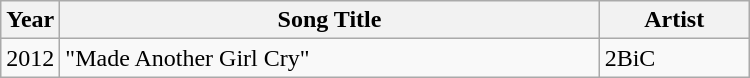<table class="wikitable" style="width:500px">
<tr>
<th width=10>Year</th>
<th>Song Title</th>
<th>Artist</th>
</tr>
<tr>
<td>2012</td>
<td>"Made Another Girl Cry"</td>
<td>2BiC</td>
</tr>
</table>
